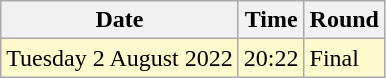<table class="wikitable">
<tr>
<th>Date</th>
<th>Time</th>
<th>Round</th>
</tr>
<tr>
<td style=background:lemonchiffon>Tuesday 2 August 2022</td>
<td style=background:lemonchiffon>20:22</td>
<td style=background:lemonchiffon>Final</td>
</tr>
</table>
